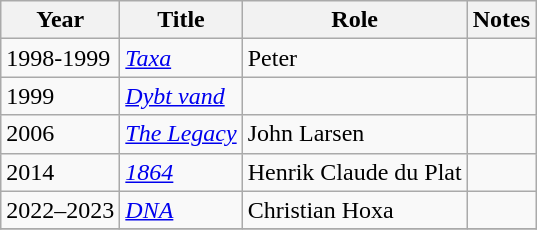<table class="wikitable sortable">
<tr>
<th>Year</th>
<th>Title</th>
<th>Role</th>
<th class="unsortable">Notes</th>
</tr>
<tr>
<td>1998-1999</td>
<td><em><a href='#'>Taxa</a></em></td>
<td>Peter</td>
<td></td>
</tr>
<tr>
<td>1999</td>
<td><em><a href='#'>Dybt vand</a></em></td>
<td></td>
<td></td>
</tr>
<tr>
<td>2006</td>
<td><em><a href='#'>The Legacy</a></em></td>
<td>John Larsen</td>
<td></td>
</tr>
<tr>
<td>2014</td>
<td><em><a href='#'>1864</a></em></td>
<td>Henrik Claude du Plat</td>
<td></td>
</tr>
<tr>
<td>2022–2023</td>
<td><em><a href='#'>DNA</a></em></td>
<td>Christian Hoxa</td>
<td></td>
</tr>
<tr>
</tr>
</table>
